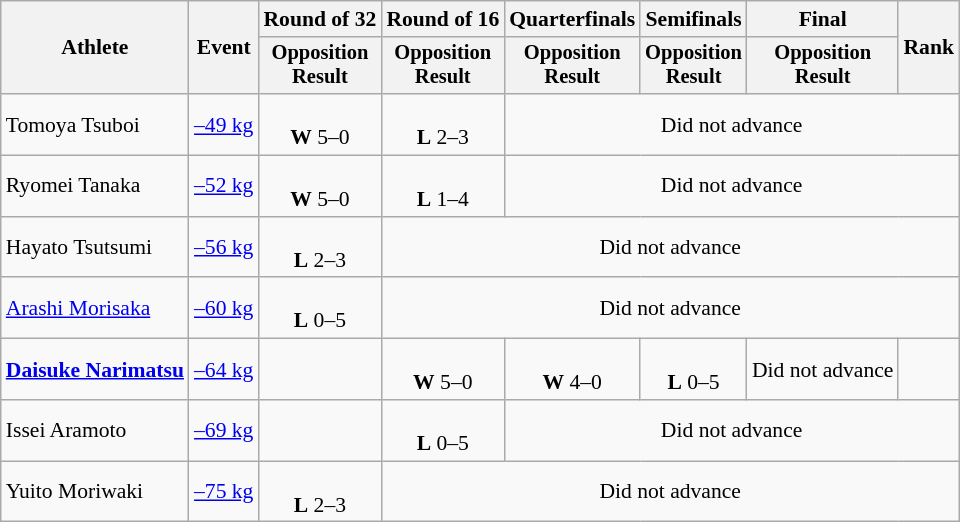<table class=wikitable style=font-size:90%;text-align:center>
<tr>
<th rowspan="2">Athlete</th>
<th rowspan="2">Event</th>
<th>Round of 32</th>
<th>Round of 16</th>
<th>Quarterfinals</th>
<th>Semifinals</th>
<th>Final</th>
<th rowspan=2>Rank</th>
</tr>
<tr style="font-size:95%">
<th>Opposition<br>Result</th>
<th>Opposition<br>Result</th>
<th>Opposition<br>Result</th>
<th>Opposition<br>Result</th>
<th>Opposition<br>Result</th>
</tr>
<tr>
<td style="text-align:left">Tomoya Tsuboi</td>
<td style="text-align:left"><a href='#'>–49 kg</a></td>
<td><br><strong>W</strong> 5–0</td>
<td><br><strong>L</strong> 2–3</td>
<td colspan=4>Did not advance</td>
</tr>
<tr>
<td style="text-align:left">Ryomei Tanaka</td>
<td style="text-align:left"><a href='#'>–52 kg</a></td>
<td><br><strong>W</strong> 5–0</td>
<td><br><strong>L</strong> 1–4</td>
<td colspan=4>Did not advance</td>
</tr>
<tr>
<td style="text-align:left">Hayato Tsutsumi</td>
<td style="text-align:left"><a href='#'>–56 kg</a></td>
<td><br><strong>L</strong> 2–3</td>
<td colspan=5>Did not advance</td>
</tr>
<tr>
<td style="text-align:left"><a href='#'>Arashi Morisaka</a></td>
<td style="text-align:left"><a href='#'>–60 kg</a></td>
<td><br><strong>L</strong> 0–5</td>
<td colspan=5>Did not advance</td>
</tr>
<tr>
<td style="text-align:left"><strong><a href='#'>Daisuke Narimatsu</a></strong></td>
<td style="text-align:left"><a href='#'>–64 kg</a></td>
<td></td>
<td><br><strong>W</strong> 5–0</td>
<td><br><strong>W</strong> 4–0</td>
<td><br><strong>L</strong> 0–5</td>
<td>Did not advance</td>
<td></td>
</tr>
<tr>
<td style="text-align:left">Issei Aramoto</td>
<td style="text-align:left"><a href='#'>–69 kg</a></td>
<td></td>
<td><br><strong>L</strong> 0–5</td>
<td colspan=4>Did not advance</td>
</tr>
<tr>
<td style="text-align:left">Yuito Moriwaki</td>
<td style="text-align:left"><a href='#'>–75 kg</a></td>
<td><br><strong>L</strong> 2–3</td>
<td colspan=5>Did not advance</td>
</tr>
</table>
